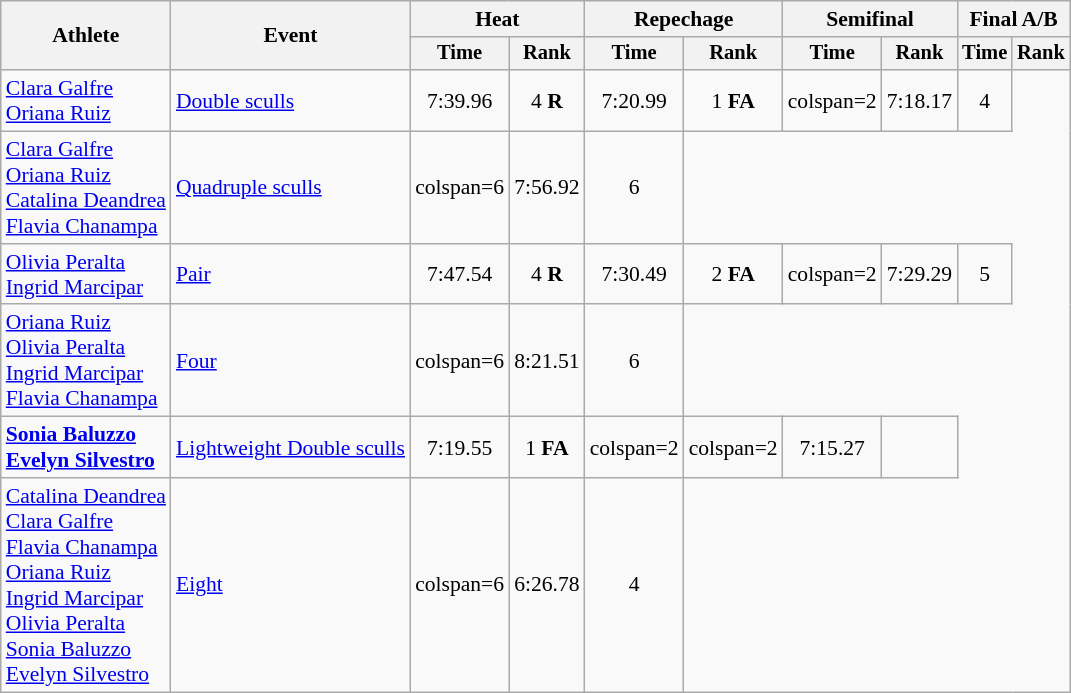<table class=wikitable style=font-size:90%;text-align:center>
<tr>
<th rowspan=2>Athlete</th>
<th rowspan=2>Event</th>
<th colspan=2>Heat</th>
<th colspan=2>Repechage</th>
<th colspan=2>Semifinal</th>
<th colspan=2>Final A/B</th>
</tr>
<tr style=font-size:95%>
<th>Time</th>
<th>Rank</th>
<th>Time</th>
<th>Rank</th>
<th>Time</th>
<th>Rank</th>
<th>Time</th>
<th>Rank</th>
</tr>
<tr>
<td align=left><a href='#'>Clara Galfre</a><br><a href='#'>Oriana Ruiz</a></td>
<td align=left><a href='#'>Double sculls</a></td>
<td>7:39.96</td>
<td>4 <strong>R</strong></td>
<td>7:20.99</td>
<td>1 <strong>FA</strong></td>
<td>colspan=2 </td>
<td>7:18.17</td>
<td>4</td>
</tr>
<tr>
<td align=left><a href='#'>Clara Galfre</a><br><a href='#'>Oriana Ruiz</a><br><a href='#'>Catalina Deandrea</a><br><a href='#'>Flavia Chanampa</a></td>
<td align=left><a href='#'>Quadruple sculls</a></td>
<td>colspan=6 </td>
<td>7:56.92</td>
<td>6</td>
</tr>
<tr>
<td align=left><a href='#'>Olivia Peralta</a><br><a href='#'>Ingrid Marcipar</a></td>
<td align=left><a href='#'>Pair</a></td>
<td>7:47.54</td>
<td>4 <strong>R</strong></td>
<td>7:30.49</td>
<td>2 <strong>FA</strong></td>
<td>colspan=2 </td>
<td>7:29.29</td>
<td>5</td>
</tr>
<tr>
<td align=left><a href='#'>Oriana Ruiz</a><br><a href='#'>Olivia Peralta</a><br><a href='#'>Ingrid Marcipar</a><br><a href='#'>Flavia Chanampa</a></td>
<td align=left><a href='#'>Four</a></td>
<td>colspan=6 </td>
<td>8:21.51</td>
<td>6</td>
</tr>
<tr>
<td align=left><strong><a href='#'>Sonia Baluzzo</a><br><a href='#'>Evelyn Silvestro</a></strong></td>
<td align=left><a href='#'>Lightweight Double sculls</a></td>
<td>7:19.55</td>
<td>1 <strong>FA</strong></td>
<td>colspan=2 </td>
<td>colspan=2 </td>
<td>7:15.27</td>
<td></td>
</tr>
<tr>
<td align=left><a href='#'>Catalina Deandrea</a><br><a href='#'>Clara Galfre</a><br><a href='#'>Flavia Chanampa</a><br><a href='#'>Oriana Ruiz</a><br><a href='#'>Ingrid Marcipar</a><br><a href='#'>Olivia Peralta</a><br><a href='#'>Sonia Baluzzo</a><br><a href='#'>Evelyn Silvestro</a></td>
<td align=left><a href='#'>Eight</a></td>
<td>colspan=6 </td>
<td>6:26.78</td>
<td>4</td>
</tr>
</table>
